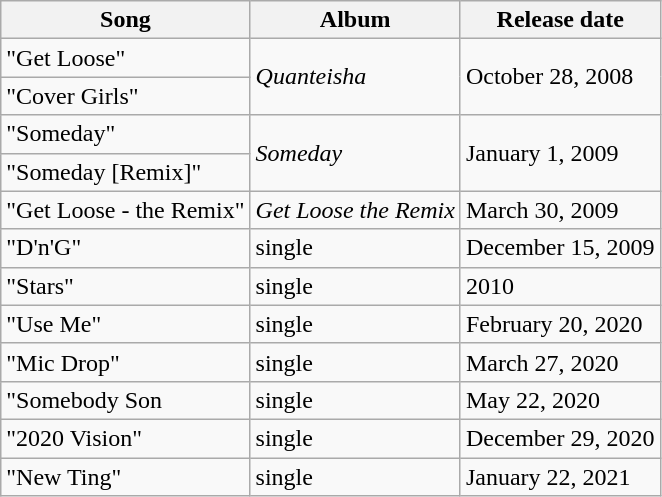<table class="wikitable">
<tr>
<th>Song</th>
<th>Album</th>
<th>Release date</th>
</tr>
<tr>
<td>"Get Loose"</td>
<td rowspan=2><em>Quanteisha</em></td>
<td rowspan=2>October 28, 2008</td>
</tr>
<tr>
<td>"Cover Girls"</td>
</tr>
<tr>
<td>"Someday"</td>
<td rowspan=2><em>Someday</em></td>
<td rowspan=2>January 1, 2009</td>
</tr>
<tr>
<td>"Someday [Remix]"</td>
</tr>
<tr>
<td>"Get Loose - the Remix"</td>
<td><em>Get Loose the Remix</em></td>
<td>March 30, 2009</td>
</tr>
<tr>
<td>"D'n'G"</td>
<td>single</td>
<td>December 15, 2009</td>
</tr>
<tr>
<td>"Stars"</td>
<td>single</td>
<td>2010</td>
</tr>
<tr>
<td>"Use Me"</td>
<td>single</td>
<td>February 20, 2020</td>
</tr>
<tr>
<td>"Mic Drop"</td>
<td>single</td>
<td>March 27, 2020</td>
</tr>
<tr>
<td>"Somebody Son</td>
<td>single</td>
<td>May 22, 2020</td>
</tr>
<tr>
<td>"2020 Vision"</td>
<td>single</td>
<td>December 29, 2020</td>
</tr>
<tr>
<td>"New Ting"</td>
<td>single</td>
<td>January 22, 2021</td>
</tr>
</table>
